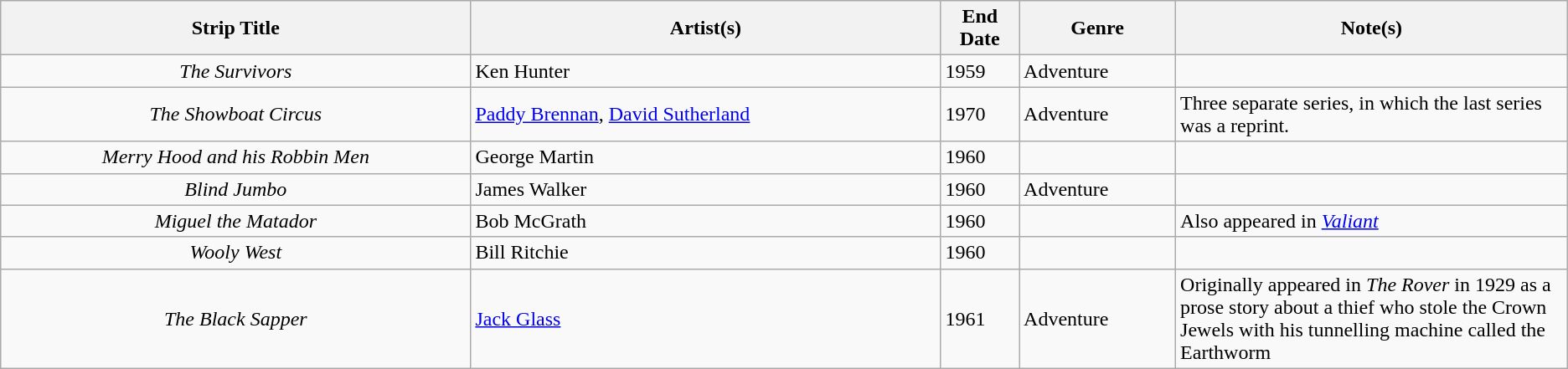<table class="wikitable sortable">
<tr>
<th width=30%>Strip Title</th>
<th width=30%>Artist(s)</th>
<th width=5%>End Date</th>
<th width=10%>Genre</th>
<th width=25%>Note(s)</th>
</tr>
<tr>
<td align=center><em>The Survivors</em></td>
<td>Ken Hunter</td>
<td>1959</td>
<td>Adventure</td>
<td></td>
</tr>
<tr>
<td align=center><em>The Showboat Circus</em></td>
<td><a href='#'>Paddy Brennan</a>, <a href='#'>David Sutherland</a></td>
<td>1970</td>
<td>Adventure</td>
<td>Three separate series, in which the last series was a reprint.</td>
</tr>
<tr>
<td align=center><em>Merry Hood and his Robbin Men</em></td>
<td>George Martin</td>
<td>1960</td>
<td></td>
<td></td>
</tr>
<tr>
<td align=center><em>Blind Jumbo</em></td>
<td>James Walker</td>
<td>1960</td>
<td>Adventure</td>
<td></td>
</tr>
<tr>
<td align=center><em>Miguel the Matador</em></td>
<td>Bob McGrath</td>
<td>1960</td>
<td></td>
<td>Also appeared in <em><a href='#'>Valiant</a></em></td>
</tr>
<tr>
<td align=center><em>Wooly West</em></td>
<td>Bill Ritchie</td>
<td>1960</td>
<td></td>
<td></td>
</tr>
<tr>
<td align=center><em>The Black Sapper</em></td>
<td><a href='#'>Jack Glass</a></td>
<td>1961</td>
<td>Adventure</td>
<td>Originally appeared in <em>The Rover</em> in 1929 as a prose story about a thief who stole the Crown Jewels with his tunnelling machine called the Earthworm</td>
</tr>
</table>
